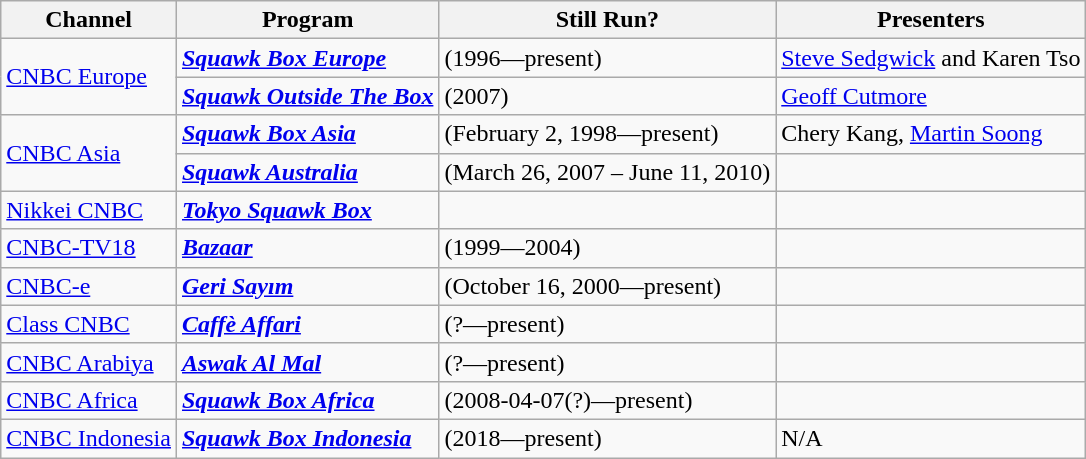<table class="wikitable">
<tr>
<th>Channel</th>
<th>Program</th>
<th>Still Run?</th>
<th>Presenters</th>
</tr>
<tr>
<td rowspan=2><a href='#'>CNBC Europe</a></td>
<td><strong><em><a href='#'>Squawk Box Europe</a></em></strong></td>
<td> (1996—present)</td>
<td><a href='#'>Steve Sedgwick</a> and Karen Tso</td>
</tr>
<tr>
<td><strong><em><a href='#'>Squawk Outside The Box</a></em></strong></td>
<td> (2007)</td>
<td><a href='#'>Geoff Cutmore</a></td>
</tr>
<tr>
<td rowspan=2><a href='#'>CNBC Asia</a></td>
<td><strong><em><a href='#'>Squawk Box Asia</a></em></strong></td>
<td> (February 2, 1998—present)</td>
<td>Chery Kang, <a href='#'>Martin Soong</a></td>
</tr>
<tr>
<td><strong><em><a href='#'>Squawk Australia</a></em></strong></td>
<td> (March 26, 2007 – June 11, 2010)</td>
<td></td>
</tr>
<tr>
<td><a href='#'>Nikkei CNBC</a></td>
<td><strong><em><a href='#'>Tokyo Squawk Box</a></em></strong></td>
<td></td>
<td></td>
</tr>
<tr>
<td><a href='#'>CNBC-TV18</a></td>
<td><strong><em><a href='#'>Bazaar</a></em></strong></td>
<td> (1999—2004)</td>
<td></td>
</tr>
<tr>
<td><a href='#'>CNBC-e</a></td>
<td><strong><em><a href='#'>Geri Sayım</a></em></strong></td>
<td> (October 16, 2000—present)</td>
<td></td>
</tr>
<tr>
<td><a href='#'>Class CNBC</a></td>
<td><strong><em><a href='#'>Caffè Affari</a></em></strong></td>
<td> (?—present)</td>
<td></td>
</tr>
<tr>
<td><a href='#'>CNBC Arabiya</a></td>
<td><strong><em><a href='#'>Aswak Al Mal</a></em></strong></td>
<td> (?—present)</td>
<td></td>
</tr>
<tr>
<td><a href='#'>CNBC Africa</a></td>
<td><strong><em><a href='#'>Squawk Box Africa</a></em></strong></td>
<td> (2008-04-07(?)—present)</td>
<td></td>
</tr>
<tr>
<td><a href='#'>CNBC Indonesia</a></td>
<td><strong><em><a href='#'>Squawk Box Indonesia</a></em></strong></td>
<td> (2018—present)</td>
<td>N/A</td>
</tr>
</table>
